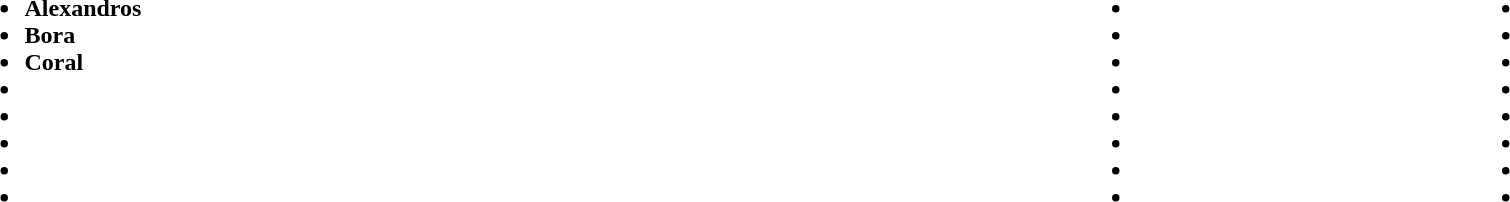<table style="width:100%">
<tr>
<td><br><ul><li><strong>Alexandros</strong></li><li><strong>Bora</strong></li><li><strong>Coral</strong></li><li></li><li></li><li></li><li></li><li></li></ul></td>
<td><br><ul><li></li><li></li><li></li><li></li><li></li><li></li><li></li><li></li></ul></td>
<td><br><ul><li></li><li></li><li></li><li></li><li></li><li></li><li></li><li></li></ul></td>
</tr>
</table>
